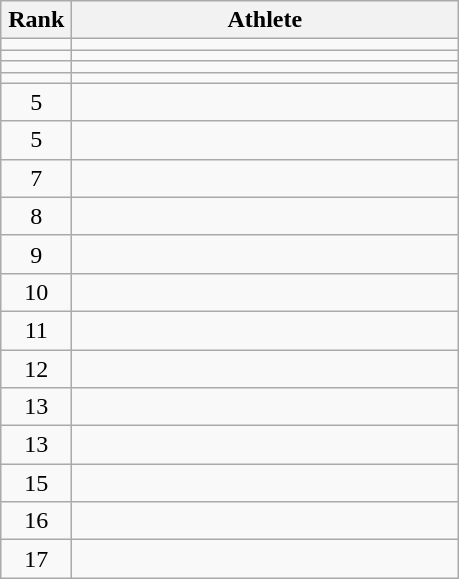<table class="wikitable" style="text-align: center;">
<tr>
<th width=40>Rank</th>
<th width=250>Athlete</th>
</tr>
<tr>
<td></td>
<td align="left"></td>
</tr>
<tr>
<td></td>
<td align="left"></td>
</tr>
<tr>
<td></td>
<td align="left"></td>
</tr>
<tr>
<td></td>
<td align="left"></td>
</tr>
<tr>
<td>5</td>
<td align="left"></td>
</tr>
<tr>
<td>5</td>
<td align="left"></td>
</tr>
<tr>
<td>7</td>
<td align="left"></td>
</tr>
<tr>
<td>8</td>
<td align="left"></td>
</tr>
<tr>
<td>9</td>
<td align="left"></td>
</tr>
<tr>
<td>10</td>
<td align="left"></td>
</tr>
<tr>
<td>11</td>
<td align="left"></td>
</tr>
<tr>
<td>12</td>
<td align="left"></td>
</tr>
<tr>
<td>13</td>
<td align="left"></td>
</tr>
<tr>
<td>13</td>
<td align="left"></td>
</tr>
<tr>
<td>15</td>
<td align="left"></td>
</tr>
<tr>
<td>16</td>
<td align="left"></td>
</tr>
<tr>
<td>17</td>
<td align="left"></td>
</tr>
</table>
